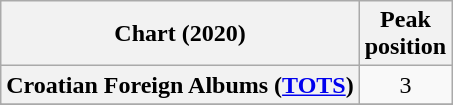<table class="wikitable sortable plainrowheaders" style="text-align:center">
<tr>
<th scope="col">Chart (2020)</th>
<th scope="col">Peak<br>position</th>
</tr>
<tr>
<th scope="row">Croatian Foreign Albums (<a href='#'>TOTS</a>)</th>
<td style="text-align:center;">3</td>
</tr>
<tr>
</tr>
<tr>
</tr>
</table>
